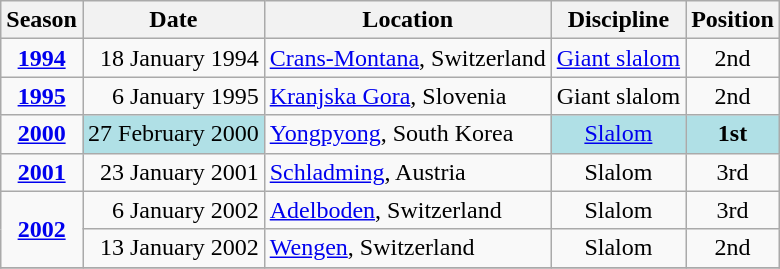<table class="wikitable" style="text-align:center; font-size:100%;">
<tr>
<th>Season</th>
<th>Date</th>
<th>Location</th>
<th>Discipline</th>
<th>Position</th>
</tr>
<tr>
<td><strong><a href='#'>1994</a></strong></td>
<td align="right">18 January 1994</td>
<td align="left"> <a href='#'>Crans-Montana</a>, Switzerland</td>
<td><a href='#'>Giant slalom</a></td>
<td>2nd</td>
</tr>
<tr>
<td><strong><a href='#'>1995</a></strong></td>
<td align="right">6 January 1995</td>
<td align="left"> <a href='#'>Kranjska Gora</a>, Slovenia</td>
<td>Giant slalom</td>
<td>2nd</td>
</tr>
<tr>
<td><strong><a href='#'>2000</a></strong></td>
<td bgcolor="#BOEOE6" align="right">27 February 2000</td>
<td align="left"> <a href='#'>Yongpyong</a>, South Korea</td>
<td bgcolor="#BOEOE6"><a href='#'>Slalom</a></td>
<td bgcolor="#BOEOE6"><strong>1st</strong></td>
</tr>
<tr>
<td><strong><a href='#'>2001</a></strong></td>
<td align="right">23 January 2001</td>
<td align="left"> <a href='#'>Schladming</a>, Austria</td>
<td>Slalom</td>
<td>3rd</td>
</tr>
<tr>
<td rowspan="2"><strong><a href='#'>2002</a></strong></td>
<td align="right">6 January 2002</td>
<td align="left"> <a href='#'>Adelboden</a>, Switzerland</td>
<td>Slalom</td>
<td>3rd</td>
</tr>
<tr>
<td align="right">13 January 2002</td>
<td align="left"> <a href='#'>Wengen</a>, Switzerland</td>
<td>Slalom</td>
<td>2nd</td>
</tr>
<tr>
</tr>
</table>
